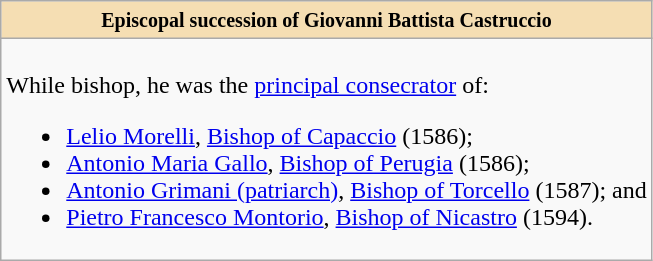<table role="presentation" class="wikitable mw-collapsible mw-collapsed"|>
<tr>
<th style="background:#F5DEB3"><small>Episcopal succession of Giovanni Battista Castruccio</small></th>
</tr>
<tr>
<td><br>While bishop, he was the <a href='#'>principal consecrator</a> of:<ul><li><a href='#'>Lelio Morelli</a>, <a href='#'>Bishop of Capaccio</a> (1586);</li><li><a href='#'>Antonio Maria Gallo</a>, <a href='#'>Bishop of Perugia</a> (1586);</li><li><a href='#'>Antonio Grimani (patriarch)</a>, <a href='#'>Bishop of Torcello</a> (1587); and</li><li><a href='#'>Pietro Francesco Montorio</a>, <a href='#'>Bishop of Nicastro</a> (1594).</li></ul></td>
</tr>
</table>
